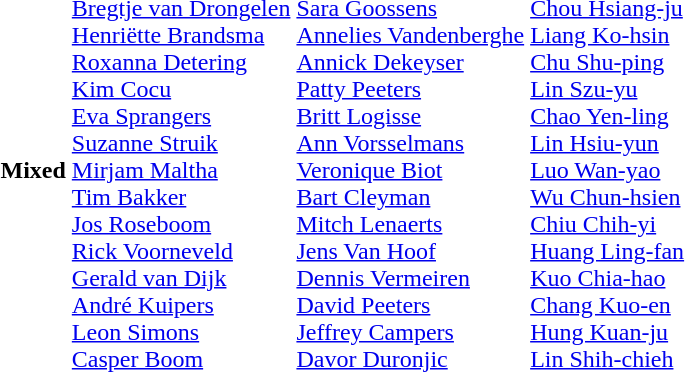<table>
<tr>
<th scope="row">Mixed</th>
<td><br><a href='#'>Bregtje van Drongelen</a><br><a href='#'>Henriëtte Brandsma</a><br><a href='#'>Roxanna Detering</a><br><a href='#'>Kim Cocu</a><br><a href='#'>Eva Sprangers</a><br><a href='#'>Suzanne Struik</a><br><a href='#'>Mirjam Maltha</a><br><a href='#'>Tim Bakker</a><br><a href='#'>Jos Roseboom</a><br><a href='#'>Rick Voorneveld</a><br><a href='#'>Gerald van Dijk</a><br><a href='#'>André Kuipers</a><br><a href='#'>Leon Simons</a><br><a href='#'>Casper Boom</a></td>
<td><br><a href='#'>Sara Goossens</a><br><a href='#'>Annelies Vandenberghe</a><br><a href='#'>Annick Dekeyser</a><br><a href='#'>Patty Peeters</a><br><a href='#'>Britt Logisse</a><br><a href='#'>Ann Vorsselmans</a><br><a href='#'>Veronique Biot</a><br><a href='#'>Bart Cleyman</a><br><a href='#'>Mitch Lenaerts</a><br><a href='#'>Jens Van Hoof</a><br><a href='#'>Dennis Vermeiren</a><br><a href='#'>David Peeters</a><br><a href='#'>Jeffrey Campers</a><br><a href='#'>Davor Duronjic</a></td>
<td><br><a href='#'>Chou Hsiang-ju</a><br><a href='#'>Liang Ko-hsin</a><br><a href='#'>Chu Shu-ping</a><br><a href='#'>Lin Szu-yu</a><br><a href='#'>Chao Yen-ling</a><br><a href='#'>Lin Hsiu-yun</a><br><a href='#'>Luo Wan-yao</a><br><a href='#'>Wu Chun-hsien</a><br><a href='#'>Chiu Chih-yi</a><br><a href='#'>Huang Ling-fan</a><br><a href='#'>Kuo Chia-hao</a><br><a href='#'>Chang Kuo-en</a><br><a href='#'>Hung Kuan-ju</a><br><a href='#'>Lin Shih-chieh</a></td>
</tr>
</table>
